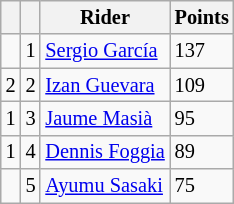<table class="wikitable" style="font-size: 85%;">
<tr>
<th></th>
<th></th>
<th>Rider</th>
<th>Points</th>
</tr>
<tr>
<td></td>
<td align=center>1</td>
<td> <a href='#'>Sergio García</a></td>
<td align=left>137</td>
</tr>
<tr>
<td> 2</td>
<td align=center>2</td>
<td> <a href='#'>Izan Guevara</a></td>
<td align=left>109</td>
</tr>
<tr>
<td> 1</td>
<td align=center>3</td>
<td> <a href='#'>Jaume Masià</a></td>
<td align=left>95</td>
</tr>
<tr>
<td> 1</td>
<td align=center>4</td>
<td> <a href='#'>Dennis Foggia</a></td>
<td align=left>89</td>
</tr>
<tr>
<td></td>
<td align=center>5</td>
<td> <a href='#'>Ayumu Sasaki</a></td>
<td align=left>75</td>
</tr>
</table>
